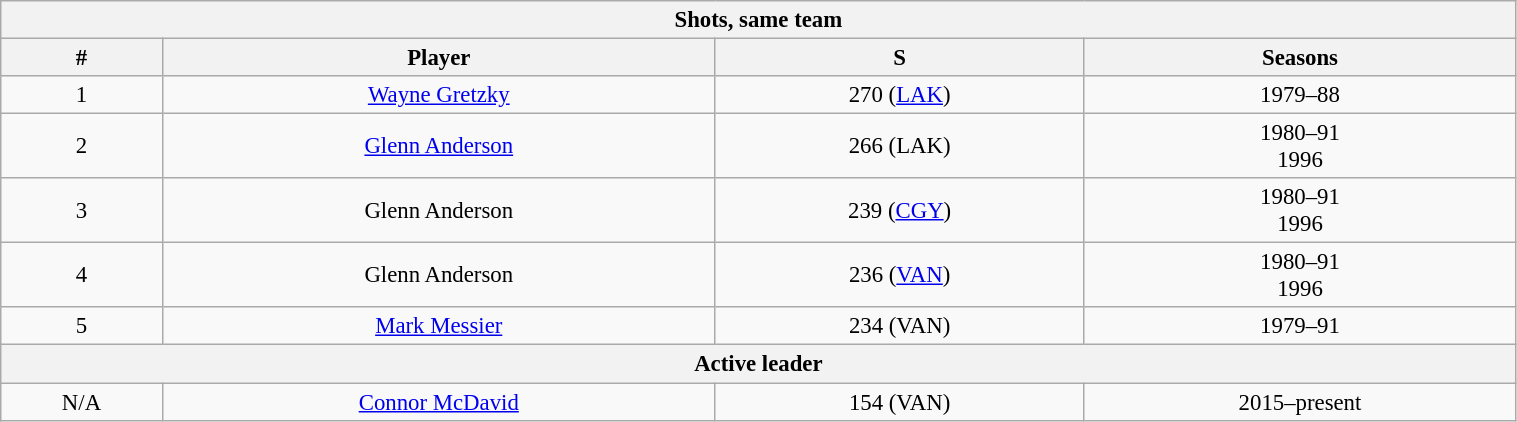<table class="wikitable" style="text-align: center; font-size: 95%" width="80%">
<tr>
<th colspan="4">Shots, same team</th>
</tr>
<tr>
<th>#</th>
<th>Player</th>
<th>S</th>
<th>Seasons</th>
</tr>
<tr>
<td>1</td>
<td><a href='#'>Wayne Gretzky</a></td>
<td>270 (<a href='#'>LAK</a>)</td>
<td>1979–88</td>
</tr>
<tr>
<td>2</td>
<td><a href='#'>Glenn Anderson</a></td>
<td>266 (LAK)</td>
<td>1980–91<br>1996</td>
</tr>
<tr>
<td>3</td>
<td>Glenn Anderson</td>
<td>239 (<a href='#'>CGY</a>)</td>
<td>1980–91<br>1996</td>
</tr>
<tr>
<td>4</td>
<td>Glenn Anderson</td>
<td>236 (<a href='#'>VAN</a>)</td>
<td>1980–91<br>1996</td>
</tr>
<tr>
<td>5</td>
<td><a href='#'>Mark Messier</a></td>
<td>234 (VAN)</td>
<td>1979–91</td>
</tr>
<tr>
<th colspan="4">Active leader</th>
</tr>
<tr>
<td>N/A</td>
<td><a href='#'>Connor McDavid</a></td>
<td>154 (VAN)</td>
<td>2015–present</td>
</tr>
</table>
